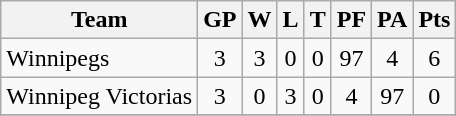<table class="wikitable">
<tr>
<th>Team</th>
<th>GP</th>
<th>W</th>
<th>L</th>
<th>T</th>
<th>PF</th>
<th>PA</th>
<th>Pts</th>
</tr>
<tr align="center">
<td align="left">Winnipegs</td>
<td>3</td>
<td>3</td>
<td>0</td>
<td>0</td>
<td>97</td>
<td>4</td>
<td>6</td>
</tr>
<tr align="center">
<td align="left">Winnipeg Victorias</td>
<td>3</td>
<td>0</td>
<td>3</td>
<td>0</td>
<td>4</td>
<td>97</td>
<td>0</td>
</tr>
<tr align="center">
</tr>
</table>
